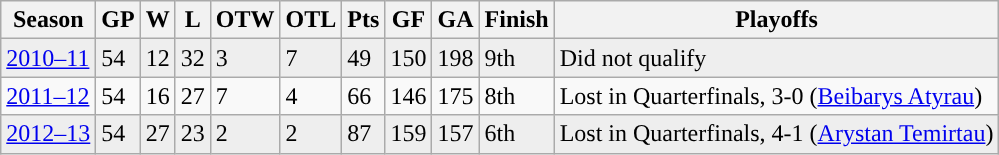<table class="wikitable">
<tr>
<th>Season</th>
<th>GP</th>
<th>W</th>
<th>L</th>
<th>OTW</th>
<th>OTL</th>
<th>Pts</th>
<th>GF</th>
<th>GA</th>
<th>Finish</th>
<th>Playoffs</th>
</tr>
<tr style="background:#eee;">
<td><a href='#'>2010–11</a></td>
<td>54</td>
<td>12</td>
<td>32</td>
<td>3</td>
<td>7</td>
<td>49</td>
<td>150</td>
<td>198</td>
<td>9th</td>
<td>Did not qualify</td>
</tr>
<tr>
<td><a href='#'>2011–12</a></td>
<td>54</td>
<td>16</td>
<td>27</td>
<td>7</td>
<td>4</td>
<td>66</td>
<td>146</td>
<td>175</td>
<td>8th</td>
<td>Lost in Quarterfinals, 3-0 (<a href='#'>Beibarys Atyrau</a>)</td>
</tr>
<tr style="background:#eee;">
<td><a href='#'>2012–13</a></td>
<td>54</td>
<td>27</td>
<td>23</td>
<td>2</td>
<td>2</td>
<td>87</td>
<td>159</td>
<td>157</td>
<td>6th</td>
<td>Lost in Quarterfinals, 4-1 (<a href='#'>Arystan Temirtau</a>)</td>
</tr>
</table>
